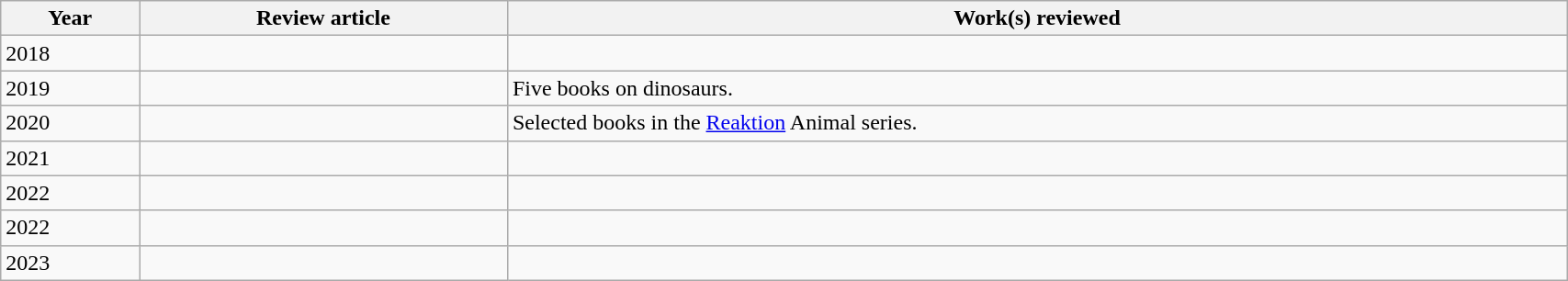<table class='wikitable sortable' width='90%'>
<tr>
<th>Year</th>
<th class='unsortable'>Review article</th>
<th class='unsortable'>Work(s) reviewed</th>
</tr>
<tr>
<td>2018</td>
<td></td>
<td></td>
</tr>
<tr>
<td>2019</td>
<td></td>
<td>Five books on dinosaurs.</td>
</tr>
<tr>
<td>2020</td>
<td></td>
<td>Selected books in the <a href='#'>Reaktion</a> Animal series.</td>
</tr>
<tr>
<td>2021</td>
<td></td>
<td></td>
</tr>
<tr>
<td>2022</td>
<td></td>
<td><br></td>
</tr>
<tr>
<td>2022</td>
<td></td>
<td></td>
</tr>
<tr>
<td>2023</td>
<td></td>
<td></td>
</tr>
</table>
